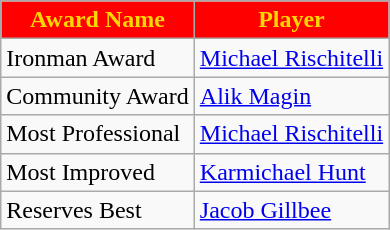<table class="wikitable">
<tr>
<th style="background:red; color:gold" text-align:center;">Award Name</th>
<th style="background:red; color:gold" text-align:center;">Player</th>
</tr>
<tr>
<td>Ironman Award</td>
<td><a href='#'>Michael Rischitelli</a></td>
</tr>
<tr>
<td>Community Award</td>
<td><a href='#'>Alik Magin</a></td>
</tr>
<tr>
<td>Most Professional</td>
<td><a href='#'>Michael Rischitelli</a></td>
</tr>
<tr>
<td>Most Improved</td>
<td><a href='#'>Karmichael Hunt</a></td>
</tr>
<tr>
<td>Reserves Best</td>
<td><a href='#'>Jacob Gillbee</a></td>
</tr>
</table>
